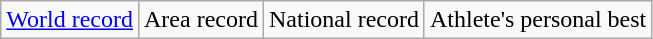<table class="wikitable">
<tr>
<td><a href='#'>World record</a></td>
<td>Area record</td>
<td>National record</td>
<td>Athlete's personal best</td>
</tr>
</table>
